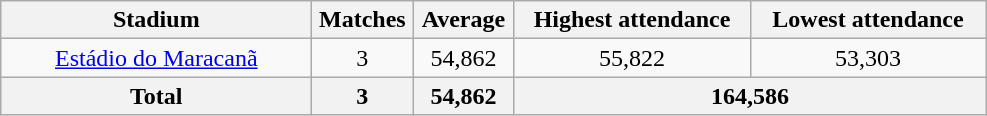<table class="wikitable plainrowheaders sortable" style="text-align:center">
<tr>
<th scope="col" style="width:200px;" !>Stadium</th>
<th scope="col" style="width:60px;" !>Matches</th>
<th scope="col" style="width:60px;" !>Average</th>
<th scope="col" style="width:150px;" !>Highest attendance</th>
<th scope="col" style="width:150px;" !>Lowest attendance</th>
</tr>
<tr>
<td><a href='#'>Estádio do Maracanã</a></td>
<td>3</td>
<td>54,862</td>
<td>55,822</td>
<td>53,303</td>
</tr>
<tr>
<th>Total</th>
<th>3</th>
<th>54,862</th>
<th colspan="3">164,586</th>
</tr>
</table>
